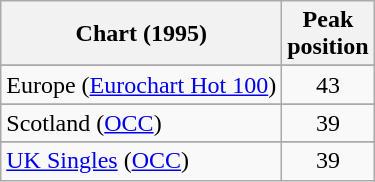<table class="wikitable sortable">
<tr>
<th>Chart (1995)</th>
<th>Peak<br>position</th>
</tr>
<tr>
</tr>
<tr>
</tr>
<tr>
</tr>
<tr>
<td>Europe (<a href='#'>Eurochart Hot 100</a>)</td>
<td align="center">43</td>
</tr>
<tr>
</tr>
<tr>
</tr>
<tr>
</tr>
<tr>
</tr>
<tr>
<td>Scotland (<a href='#'>OCC</a>)</td>
<td align="center">39</td>
</tr>
<tr>
</tr>
<tr>
<td><a href='#'>UK Singles</a> (<a href='#'>OCC</a>)</td>
<td align="center">39</td>
</tr>
</table>
